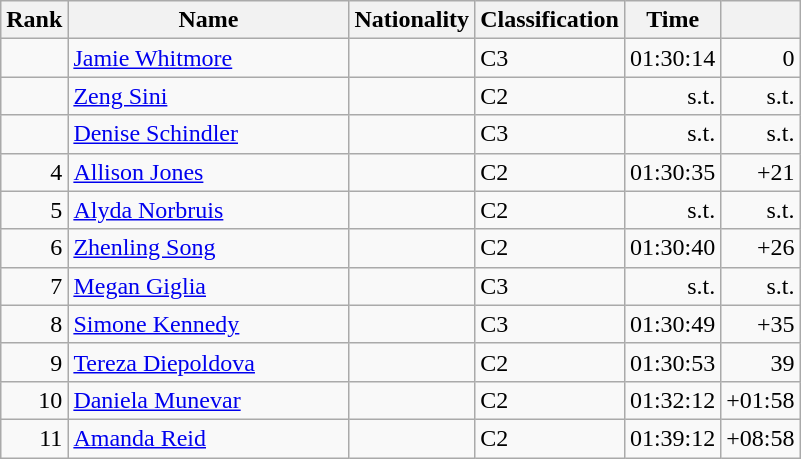<table class="wikitable sortable" style="text-align:left">
<tr>
<th width=20>Rank</th>
<th width=180>Name</th>
<th>Nationality</th>
<th>Classification</th>
<th>Time</th>
<th Deficit></th>
</tr>
<tr>
<td align=right></td>
<td><a href='#'>Jamie Whitmore</a></td>
<td></td>
<td>C3</td>
<td align=right>01:30:14</td>
<td align=right>0</td>
</tr>
<tr>
<td align=right></td>
<td><a href='#'>Zeng Sini</a></td>
<td></td>
<td>C2</td>
<td align=right>s.t.</td>
<td align=right>s.t.</td>
</tr>
<tr>
<td align=right></td>
<td><a href='#'>Denise Schindler</a></td>
<td></td>
<td>C3</td>
<td align=right>s.t.</td>
<td align=right>s.t.</td>
</tr>
<tr>
<td align=right>4</td>
<td><a href='#'>Allison Jones</a></td>
<td></td>
<td>C2</td>
<td align=right>01:30:35</td>
<td align=right>+21</td>
</tr>
<tr>
<td align=right>5</td>
<td><a href='#'>Alyda Norbruis</a></td>
<td></td>
<td>C2</td>
<td align=right>s.t.</td>
<td align=right>s.t.</td>
</tr>
<tr>
<td align=right>6</td>
<td><a href='#'>Zhenling Song</a></td>
<td></td>
<td>C2</td>
<td align=right>01:30:40</td>
<td align=right>+26</td>
</tr>
<tr>
<td align=right>7</td>
<td><a href='#'>Megan Giglia</a></td>
<td></td>
<td>C3</td>
<td align=right>s.t.</td>
<td align=right>s.t.</td>
</tr>
<tr>
<td align=right>8</td>
<td><a href='#'>Simone Kennedy</a></td>
<td></td>
<td>C3</td>
<td align=right>01:30:49</td>
<td align=right>+35</td>
</tr>
<tr>
<td align=right>9</td>
<td><a href='#'>Tereza Diepoldova</a></td>
<td></td>
<td>C2</td>
<td align=right>01:30:53</td>
<td align=right>39</td>
</tr>
<tr>
<td align=right>10</td>
<td><a href='#'>Daniela Munevar</a></td>
<td></td>
<td>C2</td>
<td align=right>01:32:12</td>
<td align=right>+01:58</td>
</tr>
<tr>
<td align=right>11</td>
<td><a href='#'>Amanda Reid</a></td>
<td></td>
<td>C2</td>
<td align=right>01:39:12</td>
<td align=right>+08:58</td>
</tr>
</table>
